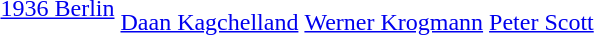<table>
<tr>
<td><a href='#'>1936 Berlin</a> <br></td>
<td><br><a href='#'>Daan Kagchelland</a></td>
<td><br><a href='#'>Werner Krogmann</a></td>
<td><br><a href='#'>Peter Scott</a></td>
</tr>
</table>
